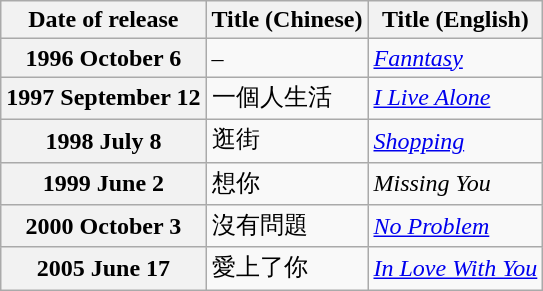<table class="wikitable sortable">
<tr>
<th>Date of release</th>
<th>Title (Chinese)</th>
<th>Title (English)</th>
</tr>
<tr>
<th>1996 October 6</th>
<td>–</td>
<td><em><a href='#'>Fanntasy</a></em></td>
</tr>
<tr>
<th>1997 September 12</th>
<td>一個人生活</td>
<td><em><a href='#'>I Live Alone</a></em></td>
</tr>
<tr>
<th>1998 July 8</th>
<td>逛街</td>
<td><em><a href='#'>Shopping</a></em></td>
</tr>
<tr>
<th>1999 June 2</th>
<td>想你</td>
<td><em>Missing You</em></td>
</tr>
<tr>
<th>2000 October 3</th>
<td>沒有問題</td>
<td><em><a href='#'>No Problem</a></em></td>
</tr>
<tr>
<th>2005 June 17</th>
<td>愛上了你</td>
<td><em><a href='#'>In Love With You</a></em></td>
</tr>
</table>
